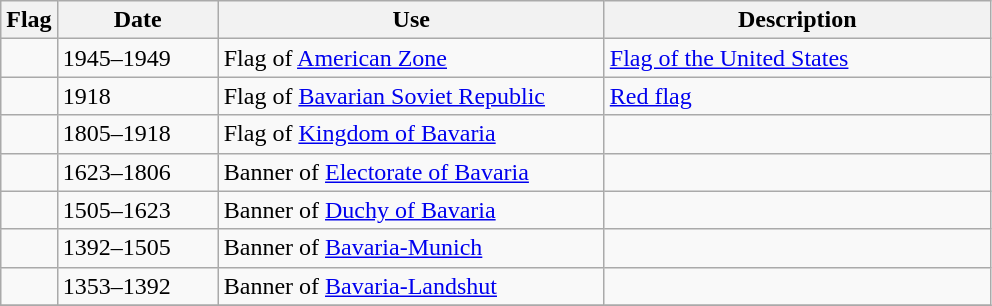<table class="wikitable">
<tr>
<th>Flag</th>
<th style="width:100px">Date</th>
<th style="width:250px">Use</th>
<th style="width:250px">Description</th>
</tr>
<tr>
<td></td>
<td>1945–1949</td>
<td>Flag of <a href='#'>American Zone</a></td>
<td><a href='#'>Flag of the United States</a></td>
</tr>
<tr>
<td></td>
<td>1918</td>
<td>Flag of <a href='#'>Bavarian Soviet Republic</a></td>
<td><a href='#'>Red flag</a></td>
</tr>
<tr>
<td></td>
<td>1805–1918</td>
<td>Flag of <a href='#'>Kingdom of Bavaria</a></td>
<td></td>
</tr>
<tr>
<td></td>
<td>1623–1806</td>
<td>Banner of <a href='#'>Electorate of Bavaria</a></td>
<td></td>
</tr>
<tr>
<td></td>
<td>1505–1623</td>
<td>Banner of <a href='#'>Duchy of Bavaria</a></td>
<td></td>
</tr>
<tr>
<td></td>
<td>1392–1505</td>
<td>Banner of <a href='#'>Bavaria-Munich</a></td>
<td></td>
</tr>
<tr>
<td></td>
<td>1353–1392</td>
<td>Banner of <a href='#'>Bavaria-Landshut</a></td>
<td></td>
</tr>
<tr>
</tr>
</table>
